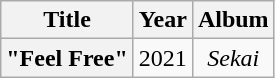<table class="wikitable plainrowheaders" style="text-align:center;">
<tr>
<th scope="col">Title</th>
<th scope="col">Year</th>
<th scope="col">Album</th>
</tr>
<tr>
<th scope="row">"Feel Free" <br></th>
<td>2021</td>
<td><em>Sekai</em></td>
</tr>
</table>
